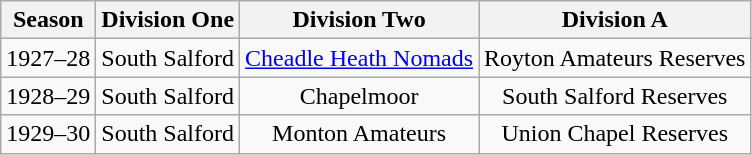<table class="wikitable" style="text-align: center">
<tr>
<th>Season</th>
<th>Division One</th>
<th>Division Two</th>
<th>Division A</th>
</tr>
<tr>
<td>1927–28</td>
<td>South Salford</td>
<td><a href='#'>Cheadle Heath Nomads</a></td>
<td>Royton Amateurs Reserves</td>
</tr>
<tr>
<td>1928–29</td>
<td>South Salford</td>
<td>Chapelmoor</td>
<td>South Salford Reserves</td>
</tr>
<tr>
<td>1929–30</td>
<td>South Salford</td>
<td>Monton Amateurs</td>
<td>Union Chapel Reserves</td>
</tr>
</table>
